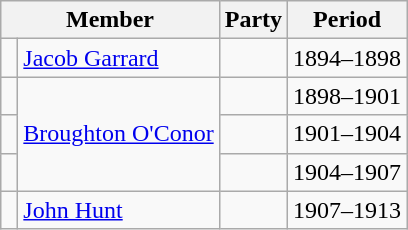<table class="wikitable">
<tr>
<th colspan="2">Member</th>
<th>Party</th>
<th>Period</th>
</tr>
<tr>
<td> </td>
<td><a href='#'>Jacob Garrard</a></td>
<td></td>
<td>1894–1898</td>
</tr>
<tr>
<td> </td>
<td rowspan="3"><a href='#'>Broughton O'Conor</a></td>
<td></td>
<td>1898–1901</td>
</tr>
<tr>
<td> </td>
<td></td>
<td>1901–1904</td>
</tr>
<tr>
<td> </td>
<td></td>
<td>1904–1907</td>
</tr>
<tr>
<td> </td>
<td><a href='#'>John Hunt</a></td>
<td></td>
<td>1907–1913</td>
</tr>
</table>
